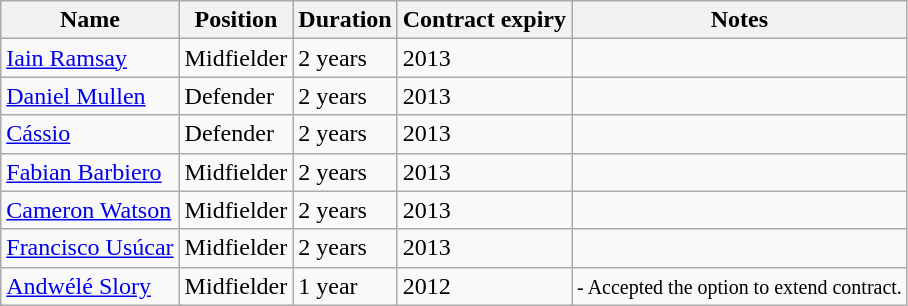<table class="wikitable">
<tr>
<th>Name</th>
<th>Position</th>
<th>Duration</th>
<th>Contract expiry</th>
<th>Notes</th>
</tr>
<tr>
<td> <a href='#'>Iain Ramsay</a></td>
<td>Midfielder</td>
<td>2 years</td>
<td>2013</td>
<td></td>
</tr>
<tr>
<td> <a href='#'>Daniel Mullen</a></td>
<td>Defender</td>
<td>2 years</td>
<td>2013</td>
<td></td>
</tr>
<tr>
<td> <a href='#'>Cássio</a></td>
<td>Defender</td>
<td>2 years</td>
<td>2013</td>
<td></td>
</tr>
<tr>
<td> <a href='#'>Fabian Barbiero</a></td>
<td>Midfielder</td>
<td>2 years</td>
<td>2013</td>
<td></td>
</tr>
<tr>
<td> <a href='#'>Cameron Watson</a></td>
<td>Midfielder</td>
<td>2 years</td>
<td>2013</td>
<td></td>
</tr>
<tr>
<td> <a href='#'>Francisco Usúcar</a></td>
<td>Midfielder</td>
<td>2 years</td>
<td>2013</td>
<td></td>
</tr>
<tr>
<td> <a href='#'>Andwélé Slory</a></td>
<td>Midfielder</td>
<td>1 year</td>
<td>2012</td>
<td><small>- Accepted the option to extend contract.</small></td>
</tr>
</table>
